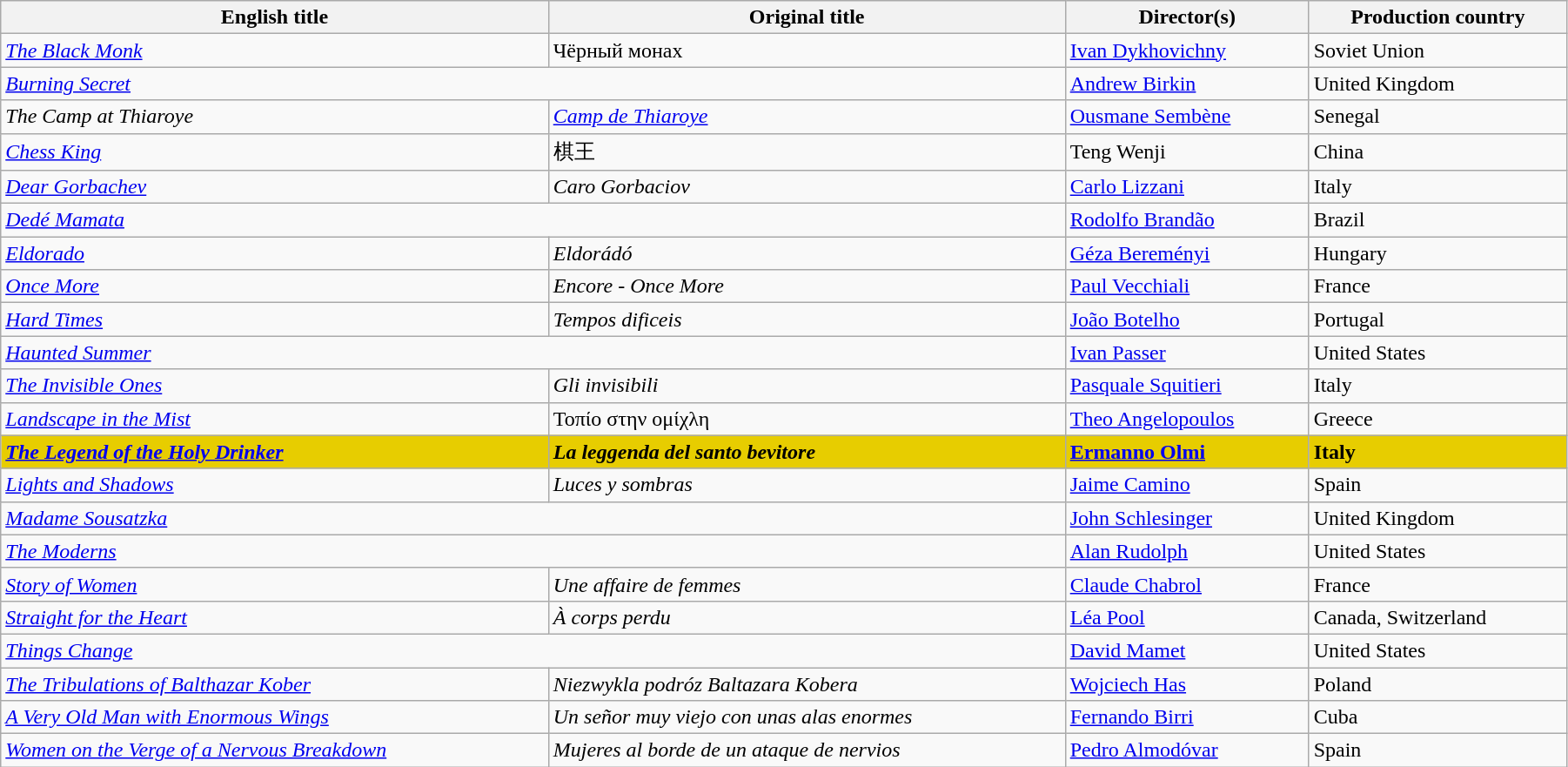<table class="wikitable" width="95%">
<tr>
<th>English title</th>
<th>Original title</th>
<th>Director(s)</th>
<th>Production country</th>
</tr>
<tr>
<td data-sort-value=""><em><a href='#'>The Black Monk</a></em></td>
<td>Чёрный монах</td>
<td data-sort-value="Dykhovichnyy"><a href='#'>Ivan Dykhovichny</a></td>
<td>Soviet Union</td>
</tr>
<tr>
<td colspan=2><em><a href='#'>Burning Secret</a></em></td>
<td data-sort-value=Birkin""><a href='#'>Andrew Birkin</a></td>
<td>United Kingdom</td>
</tr>
<tr>
<td data-sort-value="Camp"><em>The Camp at Thiaroye</em></td>
<td><em><a href='#'>Camp de Thiaroye</a></em></td>
<td data-sort-value="Sembène"><a href='#'>Ousmane Sembène</a></td>
<td>Senegal</td>
</tr>
<tr>
<td><em><a href='#'>Chess King</a></em></td>
<td>棋王</td>
<td data-sort-value="Wenji">Teng Wenji</td>
<td>China</td>
</tr>
<tr>
<td><em><a href='#'>Dear Gorbachev</a></em></td>
<td><em>Caro Gorbaciov</em></td>
<td data-sort-value="Lizzani"><a href='#'>Carlo Lizzani</a></td>
<td>Italy</td>
</tr>
<tr>
<td colspan=2><em><a href='#'>Dedé Mamata</a></em></td>
<td data-sort-value="Brandão"><a href='#'>Rodolfo Brandão</a></td>
<td>Brazil</td>
</tr>
<tr>
<td><em><a href='#'>Eldorado</a></em></td>
<td><em>Eldorádó</em></td>
<td data-sort-value="Bereményi"><a href='#'>Géza Bereményi</a></td>
<td>Hungary</td>
</tr>
<tr>
<td><em><a href='#'>Once More</a></em></td>
<td><em>Encore - Once More</em></td>
<td data-sort-value="Vecchiali"><a href='#'>Paul Vecchiali</a></td>
<td>France</td>
</tr>
<tr>
<td><em><a href='#'>Hard Times</a></em></td>
<td><em>Tempos dificeis</em></td>
<td data-sort-value="Botelho"><a href='#'>João Botelho</a></td>
<td>Portugal</td>
</tr>
<tr>
<td colspan=2><em><a href='#'>Haunted Summer</a></em></td>
<td data-sort-value="Passer"><a href='#'>Ivan Passer</a></td>
<td>United States</td>
</tr>
<tr>
<td data-sort-value=Invisible""><em><a href='#'>The Invisible Ones</a></em></td>
<td data-sort-value="Invisibli"><em>Gli invisibili</em></td>
<td data-sort-value="Squitieri"><a href='#'>Pasquale Squitieri</a></td>
<td>Italy</td>
</tr>
<tr>
<td><em><a href='#'>Landscape in the Mist</a></em></td>
<td>Τοπίο στην ομίχλη</td>
<td data-sort-value="Angelopoulos"><a href='#'>Theo Angelopoulos</a></td>
<td>Greece</td>
</tr>
<tr style="background:#E7CD00;">
<td data-sort-value="Legend"><strong><em><a href='#'>The Legend of the Holy Drinker</a></em></strong></td>
<td data-sort-value="Leggenda"><strong><em>La leggenda del santo bevitore</em></strong></td>
<td data-sort-value="Olmi"><strong><a href='#'>Ermanno Olmi</a></strong></td>
<td><strong>Italy</strong></td>
</tr>
<tr>
<td><em><a href='#'>Lights and Shadows</a></em></td>
<td><em>Luces y sombras</em></td>
<td data-sort-value="Camino"><a href='#'>Jaime Camino</a></td>
<td>Spain</td>
</tr>
<tr>
<td colspan=2><em><a href='#'>Madame Sousatzka</a></em></td>
<td data-sort-value="Schlesinger"><a href='#'>John Schlesinger</a></td>
<td>United Kingdom</td>
</tr>
<tr>
<td colspan=2 data-sort-value="Moderns"><em><a href='#'>The Moderns</a></em></td>
<td data-sort-value="Rudolph"><a href='#'>Alan Rudolph</a></td>
<td>United States</td>
</tr>
<tr>
<td><em><a href='#'>Story of Women</a></em></td>
<td data-sort-value="Affaire"><em>Une affaire de femmes</em></td>
<td data-sort-value="Chabrol"><a href='#'>Claude Chabrol</a></td>
<td>France</td>
</tr>
<tr>
<td><em><a href='#'>Straight for the Heart</a></em></td>
<td data-sort-value="A corps"><em>À corps perdu</em></td>
<td data-sort-value="Pool"><a href='#'>Léa Pool</a></td>
<td>Canada, Switzerland</td>
</tr>
<tr>
<td colspan=2><em><a href='#'>Things Change</a></em></td>
<td data-sort-value="Mamet"><a href='#'>David Mamet</a></td>
<td>United States</td>
</tr>
<tr>
<td data-sort-value="Tribulations"><em><a href='#'>The Tribulations of Balthazar Kober</a></em></td>
<td><em>Niezwykla podróz Baltazara Kobera</em></td>
<td data-sort-value="Has"><a href='#'>Wojciech Has</a></td>
<td>Poland</td>
</tr>
<tr>
<td data-sort-value="Very"><em><a href='#'>A Very Old Man with Enormous Wings</a></em></td>
<td data-sort-value="Senor"><em>Un señor muy viejo con unas alas enormes</em></td>
<td data-sort-value="Birri"><a href='#'>Fernando Birri</a></td>
<td>Cuba</td>
</tr>
<tr>
<td><em><a href='#'>Women on the Verge of a Nervous Breakdown</a></em></td>
<td><em>Mujeres al borde de un ataque de nervios</em></td>
<td data-sort-value="Almodóvar"><a href='#'>Pedro Almodóvar</a></td>
<td>Spain</td>
</tr>
</table>
